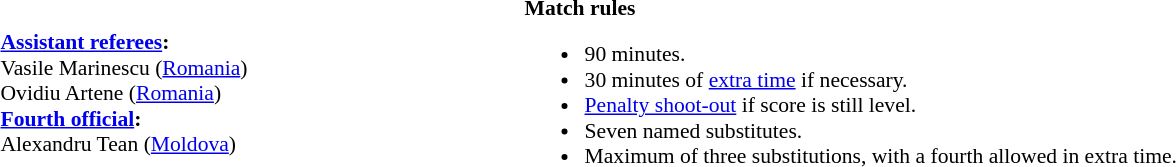<table width=100% style="font-size:90%">
<tr>
<td><br><strong><a href='#'>Assistant referees</a>:</strong>
<br>Vasile Marinescu (<a href='#'>Romania</a>)
<br>Ovidiu Artene (<a href='#'>Romania</a>)
<br><strong><a href='#'>Fourth official</a>:</strong>
<br>Alexandru Tean (<a href='#'>Moldova</a>)</td>
<td><br><strong>Match rules</strong><ul><li>90 minutes.</li><li>30 minutes of <a href='#'>extra time</a> if necessary.</li><li><a href='#'>Penalty shoot-out</a> if score is still level.</li><li>Seven named substitutes.</li><li>Maximum of three substitutions, with a fourth allowed in extra time.</li></ul></td>
</tr>
</table>
